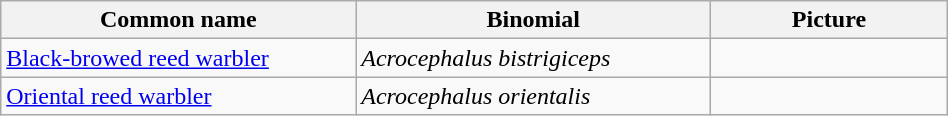<table width=50% class="wikitable">
<tr>
<th width=30%>Common name</th>
<th width=30%>Binomial</th>
<th width=20%>Picture</th>
</tr>
<tr>
<td><a href='#'>Black-browed reed warbler</a></td>
<td><em>Acrocephalus bistrigiceps</em></td>
<td></td>
</tr>
<tr>
<td><a href='#'>Oriental reed warbler</a></td>
<td><em>Acrocephalus orientalis</em></td>
<td></td>
</tr>
</table>
